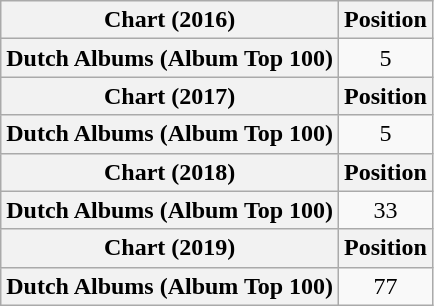<table class="wikitable plainrowheaders" style="text-align:center;">
<tr>
<th scope="col">Chart (2016)</th>
<th scope="col">Position</th>
</tr>
<tr>
<th scope="row">Dutch Albums (Album Top 100)</th>
<td>5</td>
</tr>
<tr>
<th scope="col">Chart (2017)</th>
<th scope="col">Position</th>
</tr>
<tr>
<th scope="row">Dutch Albums (Album Top 100)</th>
<td>5</td>
</tr>
<tr>
<th scope="col">Chart (2018)</th>
<th scope="col">Position</th>
</tr>
<tr>
<th scope="row">Dutch Albums (Album Top 100)</th>
<td>33</td>
</tr>
<tr>
<th scope="col">Chart (2019)</th>
<th scope="col">Position</th>
</tr>
<tr>
<th scope="row">Dutch Albums (Album Top 100)</th>
<td>77</td>
</tr>
</table>
